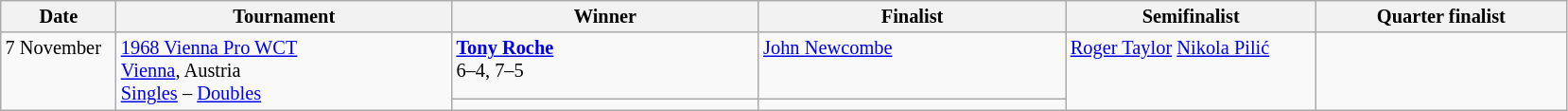<table class="wikitable" style="font-size:85%;">
<tr>
<th width="75">Date</th>
<th width="230">Tournament</th>
<th width="210">Winner</th>
<th width="210">Finalist</th>
<th width="170">Semifinalist</th>
<th width="170">Quarter finalist</th>
</tr>
<tr valign=top>
<td rowspan=2>7 November</td>
<td rowspan=2><a href='#'>1968 Vienna Pro WCT</a><br> <a href='#'>Vienna</a>, Austria<br><a href='#'>Singles</a> – <a href='#'>Doubles</a></td>
<td> <strong><a href='#'>Tony Roche</a></strong><br>6–4, 7–5</td>
<td> <a href='#'>John Newcombe</a></td>
<td rowspan=2> <a href='#'>Roger Taylor</a>   <a href='#'>Nikola Pilić</a></td>
<td rowspan=2></td>
</tr>
<tr valign=top>
<td></td>
<td></td>
</tr>
</table>
